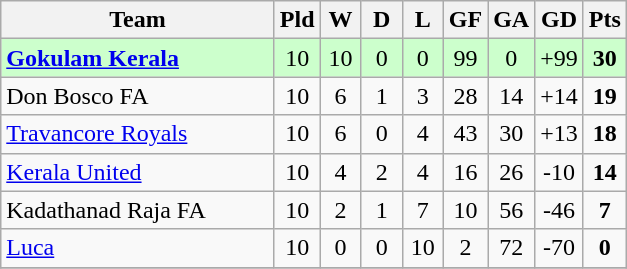<table class="wikitable" style="text-align: center;">
<tr>
<th width="175">Team</th>
<th width="20">Pld</th>
<th width="20">W</th>
<th width="20">D</th>
<th width="20">L</th>
<th width="20">GF</th>
<th width="20">GA</th>
<th width="20">GD</th>
<th width="20">Pts</th>
</tr>
<tr bgcolor=#ccffcc>
<td align=left><strong><a href='#'>Gokulam Kerala</a></strong></td>
<td>10</td>
<td>10</td>
<td>0</td>
<td>0</td>
<td>99</td>
<td>0</td>
<td>+99</td>
<td><strong>30</strong></td>
</tr>
<tr>
<td align=left>Don Bosco FA</td>
<td>10</td>
<td>6</td>
<td>1</td>
<td>3</td>
<td>28</td>
<td>14</td>
<td>+14</td>
<td><strong>19</strong></td>
</tr>
<tr>
<td align=left><a href='#'>Travancore Royals</a></td>
<td>10</td>
<td>6</td>
<td>0</td>
<td>4</td>
<td>43</td>
<td>30</td>
<td>+13</td>
<td><strong>18</strong></td>
</tr>
<tr>
<td align=left><a href='#'>Kerala United</a></td>
<td>10</td>
<td>4</td>
<td>2</td>
<td>4</td>
<td>16</td>
<td>26</td>
<td>-10</td>
<td><strong>14</strong></td>
</tr>
<tr>
<td align=left>Kadathanad Raja FA</td>
<td>10</td>
<td>2</td>
<td>1</td>
<td>7</td>
<td>10</td>
<td>56</td>
<td>-46</td>
<td><strong>7</strong></td>
</tr>
<tr>
<td align=left><a href='#'>Luca</a></td>
<td>10</td>
<td>0</td>
<td>0</td>
<td>10</td>
<td>2</td>
<td>72</td>
<td>-70</td>
<td><strong>0</strong></td>
</tr>
<tr>
</tr>
</table>
